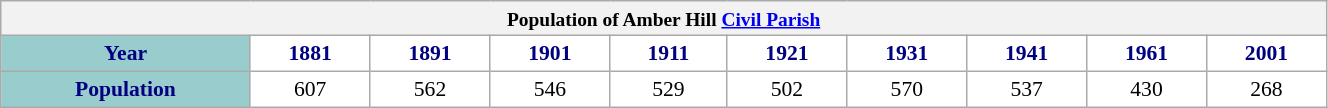<table class="wikitable" style="font-size:90%; width:70%; border:0; text-align:center; line-height:120%;">
<tr>
<th colspan="12" style="text-align:center;font-size:90%;">Population of Amber Hill <a href='#'>Civil Parish</a></th>
</tr>
<tr>
<th style="background:#9cc; color:navy; height:17px;">Year</th>
<th style="background:#fff; color:navy;">1881</th>
<th style="background:#fff; color:navy;">1891</th>
<th style="background:#fff; color:navy;">1901</th>
<th style="background:#fff; color:navy;">1911</th>
<th style="background:#fff; color:navy;">1921</th>
<th style="background:#fff; color:navy;">1931</th>
<th style="background:#fff; color:navy;">1941</th>
<th style="background:#fff; color:navy;">1961</th>
<th style="background:#fff; color:navy;">2001</th>
</tr>
<tr style="text-align:center;">
<th style="background:#9cc; color:navy; height:17px;">Population</th>
<td style="background:#fff; color:black;">607</td>
<td style="background:#fff; color:black;">562</td>
<td style="background:#fff; color:black;">546</td>
<td style="background:#fff; color:black;">529</td>
<td style="background:#fff; color:black;">502</td>
<td style="background:#fff; color:black;">570</td>
<td style="background:#fff; color:black;">537</td>
<td style="background:#fff; color:black;">430</td>
<td style="background:#fff; color:black;">268</td>
</tr>
</table>
